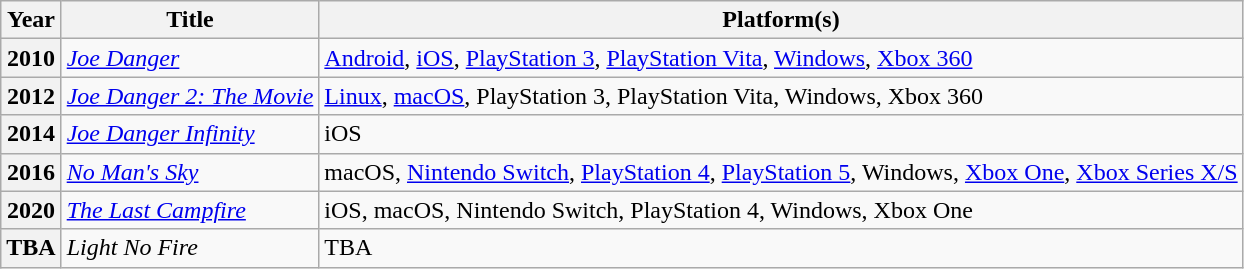<table class="wikitable sortable plainrowheaders">
<tr>
<th scope="col">Year</th>
<th scope="col">Title</th>
<th scope="col">Platform(s)</th>
</tr>
<tr>
<th scope="row">2010</th>
<td><em><a href='#'>Joe Danger</a></em></td>
<td><a href='#'>Android</a>, <a href='#'>iOS</a>, <a href='#'>PlayStation 3</a>, <a href='#'>PlayStation Vita</a>, <a href='#'>Windows</a>, <a href='#'>Xbox 360</a></td>
</tr>
<tr>
<th scope="row">2012</th>
<td><em><a href='#'>Joe Danger 2: The Movie</a></em></td>
<td><a href='#'>Linux</a>, <a href='#'>macOS</a>, PlayStation 3, PlayStation Vita, Windows, Xbox 360</td>
</tr>
<tr>
<th scope="row">2014</th>
<td><em><a href='#'>Joe Danger Infinity</a></em></td>
<td>iOS</td>
</tr>
<tr>
<th scope="row">2016</th>
<td><em><a href='#'>No Man's Sky</a></em></td>
<td>macOS, <a href='#'>Nintendo Switch</a>, <a href='#'>PlayStation 4</a>, <a href='#'>PlayStation 5</a>, Windows, <a href='#'>Xbox One</a>, <a href='#'>Xbox Series X/S</a></td>
</tr>
<tr>
<th scope="row">2020</th>
<td><em><a href='#'>The Last Campfire</a></em></td>
<td>iOS, macOS, Nintendo Switch, PlayStation 4, Windows, Xbox One</td>
</tr>
<tr>
<th scope="row">TBA</th>
<td><em>Light No Fire</em></td>
<td>TBA</td>
</tr>
</table>
